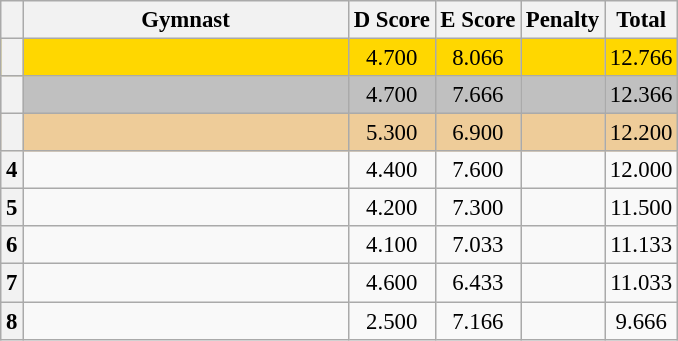<table class="wikitable sortable" style="text-align:center; font-size:95%;">
<tr>
<th></th>
<th width="210">Gymnast</th>
<th>D Score</th>
<th>E Score</th>
<th>Penalty</th>
<th>Total</th>
</tr>
<tr style="background-color:gold;">
<th></th>
<td align="left"></td>
<td>4.700</td>
<td>8.066</td>
<td></td>
<td>12.766</td>
</tr>
<tr style="background-color:silver;">
<th></th>
<td align="left"></td>
<td>4.700</td>
<td>7.666</td>
<td></td>
<td>12.366</td>
</tr>
<tr style="background-color:#eecc99;">
<th></th>
<td align="left"></td>
<td>5.300</td>
<td>6.900</td>
<td></td>
<td>12.200</td>
</tr>
<tr>
<th>4</th>
<td align="left"></td>
<td>4.400</td>
<td>7.600</td>
<td></td>
<td>12.000</td>
</tr>
<tr>
<th>5</th>
<td align="left"></td>
<td>4.200</td>
<td>7.300</td>
<td></td>
<td>11.500</td>
</tr>
<tr>
<th>6</th>
<td align="left"></td>
<td>4.100</td>
<td>7.033</td>
<td></td>
<td>11.133</td>
</tr>
<tr>
<th>7</th>
<td align="left"></td>
<td>4.600</td>
<td>6.433</td>
<td></td>
<td>11.033</td>
</tr>
<tr>
<th>8</th>
<td align="left"></td>
<td>2.500</td>
<td>7.166</td>
<td></td>
<td>9.666</td>
</tr>
</table>
